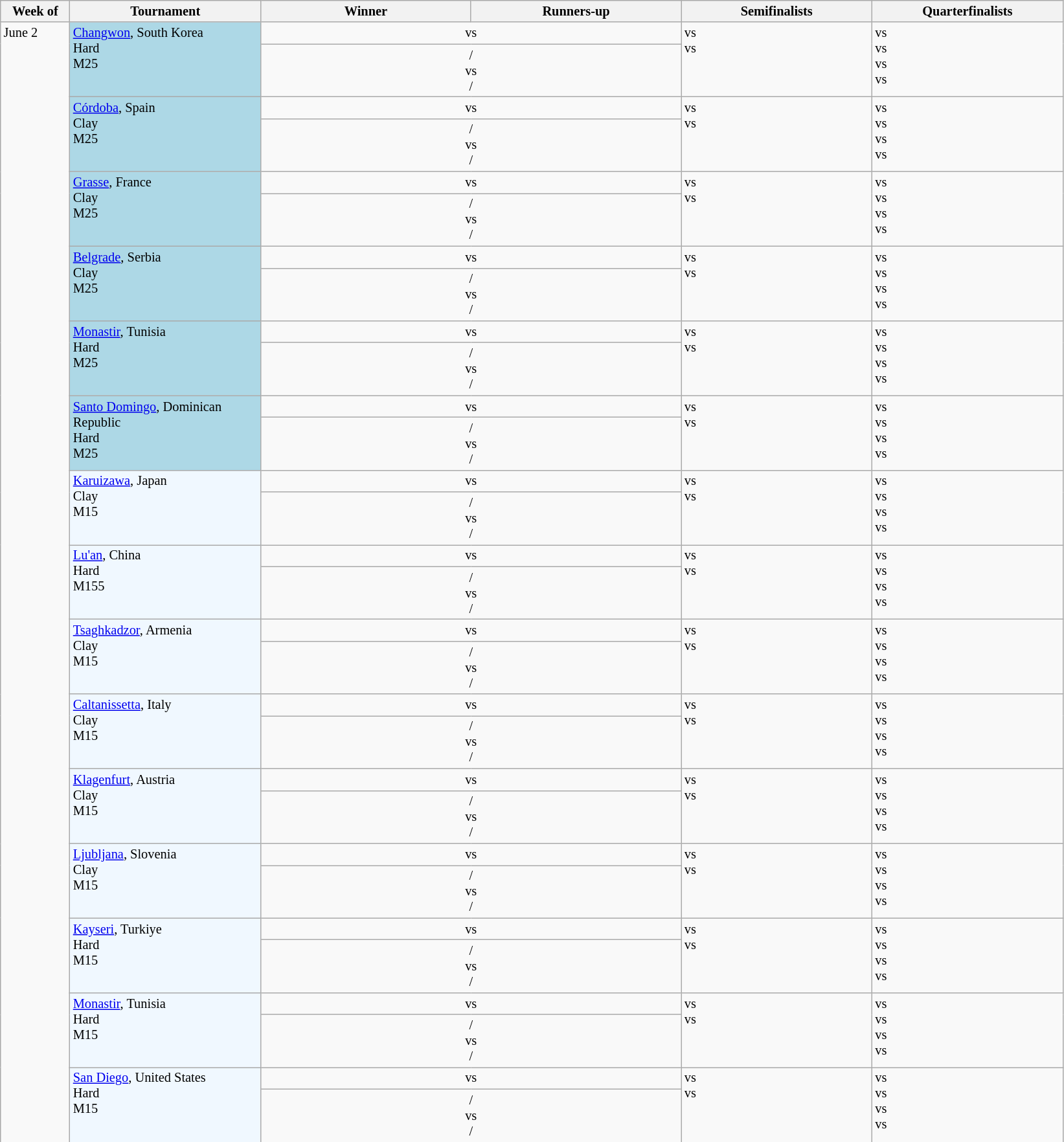<table class="wikitable" style="font-size:85%;">
<tr>
<th width="65">Week of</th>
<th style="width:190px;">Tournament</th>
<th style="width:210px;">Winner</th>
<th style="width:210px;">Runners-up</th>
<th style="width:190px;">Semifinalists</th>
<th style="width:190px;">Quarterfinalists</th>
</tr>
<tr style="vertical-align:top">
<td rowspan=30>June 2</td>
<td rowspan="2" style="background:lightblue;"><a href='#'>Changwon</a>, South Korea<br> Hard <br> M25 <br></td>
<td colspan=2 style="text-align:center"> vs </td>
<td rowspan=2> vs  <br>  vs </td>
<td rowspan=2> vs  <br>  vs  <br>  vs  <br>  vs </td>
</tr>
<tr style="vertical-align:top">
<td colspan=2 style="text-align:center"> /  <br> vs <br>  / </td>
</tr>
<tr style="vertical-align:top">
<td rowspan="2" style="background:lightblue;"><a href='#'>Córdoba</a>, Spain<br> Clay <br> M25 <br></td>
<td colspan=2 style="text-align:center"> vs </td>
<td rowspan=2> vs  <br>  vs </td>
<td rowspan=2> vs  <br>  vs  <br>  vs  <br>  vs </td>
</tr>
<tr style="vertical-align:top">
<td colspan=2 style="text-align:center"> /  <br> vs <br>  / </td>
</tr>
<tr style="vertical-align:top">
<td rowspan="2" style="background:lightblue;"><a href='#'>Grasse</a>, France<br> Clay <br> M25 <br></td>
<td colspan=2 style="text-align:center"> vs </td>
<td rowspan=2> vs  <br>  vs </td>
<td rowspan=2> vs  <br>  vs  <br>  vs  <br>  vs </td>
</tr>
<tr style="vertical-align:top">
<td colspan=2 style="text-align:center"> /  <br> vs <br>  / </td>
</tr>
<tr style="vertical-align:top">
<td rowspan="2" style="background:lightblue;"><a href='#'>Belgrade</a>, Serbia<br> Clay <br> M25 <br></td>
<td colspan=2 style="text-align:center"> vs </td>
<td rowspan=2> vs  <br>  vs </td>
<td rowspan=2> vs  <br>  vs  <br>  vs  <br>  vs </td>
</tr>
<tr style="vertical-align:top">
<td colspan=2 style="text-align:center"> /  <br> vs <br>  / </td>
</tr>
<tr style="vertical-align:top">
<td rowspan="2" style="background:lightblue;"><a href='#'>Monastir</a>, Tunisia<br> Hard <br> M25 <br></td>
<td colspan=2 style="text-align:center"> vs </td>
<td rowspan=2> vs  <br>  vs </td>
<td rowspan=2> vs  <br>  vs  <br>  vs  <br>  vs </td>
</tr>
<tr style="vertical-align:top">
<td colspan=2 style="text-align:center"> /  <br> vs <br>  / </td>
</tr>
<tr style="vertical-align:top">
<td rowspan="2" style="background:lightblue;"><a href='#'>Santo Domingo</a>, Dominican Republic<br> Hard <br> M25 <br></td>
<td colspan=2 style="text-align:center"> vs </td>
<td rowspan=2> vs  <br>  vs </td>
<td rowspan=2> vs  <br>  vs  <br>  vs  <br>  vs </td>
</tr>
<tr style="vertical-align:top">
<td colspan=2 style="text-align:center"> /  <br> vs <br>  / </td>
</tr>
<tr style="vertical-align:top">
<td rowspan="2" style="background:#f0f8ff;"><a href='#'>Karuizawa</a>, Japan<br> Clay <br> M15 <br></td>
<td colspan=2 style="text-align:center"> vs </td>
<td rowspan=2> vs  <br>  vs </td>
<td rowspan=2> vs  <br>  vs  <br>  vs  <br>  vs </td>
</tr>
<tr style="vertical-align:top">
<td colspan=2 style="text-align:center"> /  <br> vs <br>  / </td>
</tr>
<tr style="vertical-align:top">
<td rowspan="2" style="background:#f0f8ff;"><a href='#'>Lu'an</a>, China <br> Hard <br> M155 <br></td>
<td colspan=2 style="text-align:center"> vs </td>
<td rowspan=2> vs  <br>  vs </td>
<td rowspan=2> vs  <br>  vs  <br>  vs  <br>  vs </td>
</tr>
<tr style="vertical-align:top">
<td colspan=2 style="text-align:center"> /  <br> vs <br>  / </td>
</tr>
<tr style="vertical-align:top">
<td rowspan="2" style="background:#f0f8ff"><a href='#'>Tsaghkadzor</a>, Armenia<br> Clay <br> M15 <br></td>
<td colspan=2 style="text-align:center"> vs </td>
<td rowspan=2> vs  <br>  vs </td>
<td rowspan=2> vs  <br>  vs  <br>  vs  <br>  vs </td>
</tr>
<tr style="vertical-align:top">
<td colspan=2 style="text-align:center"> /  <br> vs <br>  / </td>
</tr>
<tr style="vertical-align:top">
<td rowspan="2" style="background:#f0f8ff;"><a href='#'>Caltanissetta</a>, Italy<br> Clay <br> M15 <br></td>
<td colspan=2 style="text-align:center"> vs </td>
<td rowspan=2> vs  <br>  vs </td>
<td rowspan=2> vs  <br>  vs  <br>  vs  <br>  vs </td>
</tr>
<tr style="vertical-align:top">
<td colspan=2 style="text-align:center"> /  <br> vs <br>  / </td>
</tr>
<tr style="vertical-align:top">
<td rowspan="2" style="background:#f0f8ff;"><a href='#'>Klagenfurt</a>, Austria<br> Clay <br> M15 <br></td>
<td colspan=2 style="text-align:center"> vs </td>
<td rowspan=2> vs  <br>  vs </td>
<td rowspan=2> vs  <br>  vs  <br>  vs  <br>  vs </td>
</tr>
<tr style="vertical-align:top">
<td colspan=2 style="text-align:center"> /  <br> vs <br>  / </td>
</tr>
<tr style="vertical-align:top">
<td rowspan="2" style="background:#f0f8ff;"><a href='#'>Ljubljana</a>, Slovenia<br> Clay <br> M15 <br></td>
<td colspan=2 style="text-align:center"> vs </td>
<td rowspan=2> vs  <br>  vs </td>
<td rowspan=2> vs  <br>  vs  <br>  vs  <br>  vs </td>
</tr>
<tr style="vertical-align:top">
<td colspan=2 style="text-align:center"> /  <br> vs <br>  / </td>
</tr>
<tr style="vertical-align:top">
<td rowspan="2" style="background:#f0f8ff;"><a href='#'>Kayseri</a>, Turkiye<br> Hard <br> M15 <br></td>
<td colspan=2 style="text-align:center"> vs </td>
<td rowspan=2> vs  <br>  vs </td>
<td rowspan=2> vs  <br>  vs  <br>  vs  <br>  vs </td>
</tr>
<tr style="vertical-align:top">
<td colspan=2 style="text-align:center"> /  <br> vs <br>  / </td>
</tr>
<tr style="vertical-align:top">
<td rowspan="2" style="background:#f0f8ff;"><a href='#'>Monastir</a>, Tunisia<br> Hard <br> M15 <br></td>
<td colspan=2 style="text-align:center"> vs </td>
<td rowspan=2> vs  <br>  vs </td>
<td rowspan=2> vs  <br>  vs  <br>  vs  <br>  vs </td>
</tr>
<tr style="vertical-align:top">
<td colspan=2 style="text-align:center"> /  <br> vs <br>  / </td>
</tr>
<tr style="vertical-align:top">
<td rowspan="2" style="background:#f0f8ff;"><a href='#'>San Diego</a>, United States<br> Hard <br> M15 <br></td>
<td colspan=2 style="text-align:center"> vs </td>
<td rowspan=2> vs  <br>  vs </td>
<td rowspan=2> vs  <br>  vs  <br>  vs  <br>  vs </td>
</tr>
<tr style="vertical-align:top">
<td colspan=2 style="text-align:center"> /  <br> vs <br>  / </td>
</tr>
<tr style="vertical-align:top">
</tr>
</table>
